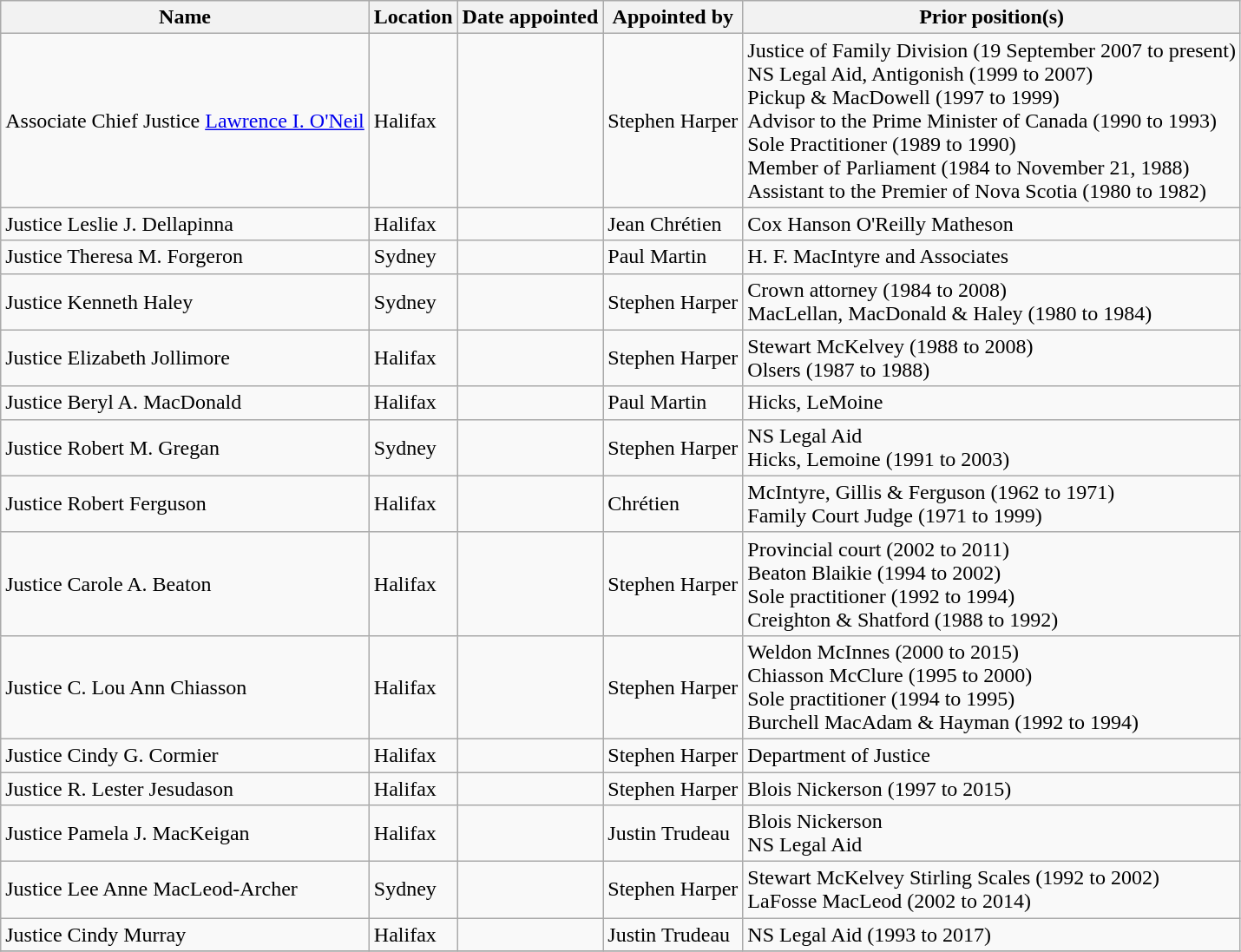<table class="wikitable sortable">
<tr>
<th scope="col">Name</th>
<th scope="col">Location</th>
<th scope="col">Date appointed</th>
<th scope="col">Appointed by</th>
<th scope="col">Prior position(s)</th>
</tr>
<tr>
<td>Associate Chief Justice <a href='#'>Lawrence I. O'Neil</a></td>
<td>Halifax</td>
<td></td>
<td>Stephen Harper</td>
<td>Justice of Family Division (19 September 2007 to present)<br>NS Legal Aid, Antigonish (1999 to 2007)<br> Pickup & MacDowell (1997 to 1999)<br>Advisor to the Prime Minister of Canada (1990 to 1993)<br> Sole Practitioner (1989 to 1990)<br> Member of Parliament (1984 to November 21, 1988)<br>Assistant to the Premier of Nova Scotia (1980 to 1982)</td>
</tr>
<tr>
<td>Justice Leslie J. Dellapinna</td>
<td>Halifax</td>
<td></td>
<td>Jean Chrétien</td>
<td>Cox Hanson O'Reilly Matheson</td>
</tr>
<tr>
<td>Justice Theresa M. Forgeron</td>
<td>Sydney</td>
<td></td>
<td>Paul Martin</td>
<td>H. F. MacIntyre and Associates</td>
</tr>
<tr>
<td>Justice Kenneth Haley</td>
<td>Sydney</td>
<td></td>
<td>Stephen Harper</td>
<td>Crown attorney (1984 to 2008)<br>MacLellan, MacDonald & Haley (1980 to 1984)</td>
</tr>
<tr>
<td>Justice Elizabeth Jollimore</td>
<td>Halifax</td>
<td></td>
<td>Stephen Harper</td>
<td>Stewart McKelvey (1988 to 2008)<br>Olsers (1987 to 1988)</td>
</tr>
<tr>
<td>Justice Beryl A. MacDonald</td>
<td>Halifax</td>
<td></td>
<td>Paul Martin</td>
<td>Hicks, LeMoine</td>
</tr>
<tr>
<td>Justice Robert M. Gregan</td>
<td>Sydney</td>
<td></td>
<td>Stephen Harper</td>
<td>NS Legal Aid<br>Hicks, Lemoine (1991 to 2003)</td>
</tr>
<tr>
<td>Justice Robert Ferguson</td>
<td>Halifax</td>
<td></td>
<td>Chrétien</td>
<td>McIntyre, Gillis & Ferguson (1962 to 1971)<br>Family Court Judge (1971 to 1999)</td>
</tr>
<tr>
<td>Justice Carole A. Beaton</td>
<td>Halifax</td>
<td></td>
<td>Stephen Harper</td>
<td>Provincial court (2002 to 2011)<br>Beaton Blaikie (1994 to 2002)<br> Sole practitioner (1992 to 1994)<br>Creighton & Shatford (1988 to 1992)</td>
</tr>
<tr>
<td>Justice C. Lou Ann Chiasson</td>
<td>Halifax</td>
<td></td>
<td>Stephen Harper</td>
<td>Weldon McInnes (2000 to 2015)<br>Chiasson McClure (1995 to 2000)<br>Sole practitioner (1994 to 1995)<br>Burchell MacAdam & Hayman (1992 to 1994)</td>
</tr>
<tr>
<td>Justice Cindy G. Cormier</td>
<td>Halifax</td>
<td></td>
<td>Stephen Harper</td>
<td>Department of Justice</td>
</tr>
<tr>
<td>Justice R. Lester Jesudason</td>
<td>Halifax</td>
<td></td>
<td>Stephen Harper</td>
<td>Blois Nickerson (1997 to 2015)</td>
</tr>
<tr>
<td>Justice Pamela J. MacKeigan</td>
<td>Halifax</td>
<td></td>
<td>Justin Trudeau</td>
<td>Blois Nickerson<br>NS Legal Aid</td>
</tr>
<tr>
<td>Justice Lee Anne MacLeod-Archer</td>
<td>Sydney</td>
<td></td>
<td>Stephen Harper</td>
<td>Stewart McKelvey Stirling Scales (1992 to 2002)<br>LaFosse MacLeod (2002 to 2014)</td>
</tr>
<tr>
<td>Justice Cindy Murray</td>
<td>Halifax</td>
<td></td>
<td>Justin Trudeau</td>
<td>NS Legal Aid (1993 to 2017)</td>
</tr>
<tr>
</tr>
</table>
